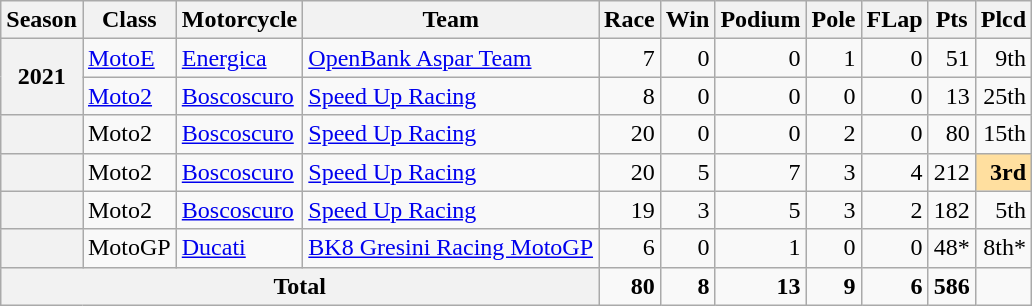<table class="wikitable" style="text-align:right;">
<tr>
<th>Season</th>
<th>Class</th>
<th>Motorcycle</th>
<th>Team</th>
<th>Race</th>
<th>Win</th>
<th>Podium</th>
<th>Pole</th>
<th>FLap</th>
<th>Pts</th>
<th>Plcd</th>
</tr>
<tr>
<th rowspan="2">2021</th>
<td style="text-align:left;"><a href='#'>MotoE</a></td>
<td style="text-align:left;"><a href='#'>Energica</a></td>
<td style="text-align:left;"><a href='#'>OpenBank Aspar Team</a></td>
<td>7</td>
<td>0</td>
<td>0</td>
<td>1</td>
<td>0</td>
<td>51</td>
<td>9th</td>
</tr>
<tr>
<td style="text-align:left;"><a href='#'>Moto2</a></td>
<td style="text-align:left;"><a href='#'>Boscoscuro</a></td>
<td style="text-align:left;"><a href='#'>Speed Up Racing</a></td>
<td>8</td>
<td>0</td>
<td>0</td>
<td>0</td>
<td>0</td>
<td>13</td>
<td>25th</td>
</tr>
<tr>
<th></th>
<td style="text-align:left;">Moto2</td>
<td style="text-align:left;"><a href='#'>Boscoscuro</a></td>
<td style="text-align:left;"><a href='#'>Speed Up Racing</a></td>
<td>20</td>
<td>0</td>
<td>0</td>
<td>2</td>
<td>0</td>
<td>80</td>
<td>15th</td>
</tr>
<tr>
<th></th>
<td style="text-align:left;">Moto2</td>
<td style="text-align:left;"><a href='#'>Boscoscuro</a></td>
<td style="text-align:left;"><a href='#'>Speed Up Racing</a></td>
<td>20</td>
<td>5</td>
<td>7</td>
<td>3</td>
<td>4</td>
<td>212</td>
<td style="background:#FFDF9F;"><strong>3rd</strong></td>
</tr>
<tr>
<th></th>
<td style="text-align:left;">Moto2</td>
<td style="text-align:left;"><a href='#'>Boscoscuro</a></td>
<td style="text-align:left;"><a href='#'>Speed Up Racing</a></td>
<td>19</td>
<td>3</td>
<td>5</td>
<td>3</td>
<td>2</td>
<td>182</td>
<td>5th</td>
</tr>
<tr>
<th></th>
<td style="text-align:left;">MotoGP</td>
<td style="text-align:left;"><a href='#'>Ducati</a></td>
<td style="text-align:left;"><a href='#'>BK8 Gresini Racing MotoGP</a></td>
<td>6</td>
<td>0</td>
<td>1</td>
<td>0</td>
<td>0</td>
<td>48*</td>
<td>8th*</td>
</tr>
<tr>
<th colspan="4">Total</th>
<td><strong>80</strong></td>
<td><strong>8</strong></td>
<td><strong>13</strong></td>
<td><strong>9</strong></td>
<td><strong>6</strong></td>
<td><strong>586</strong></td>
<td></td>
</tr>
</table>
